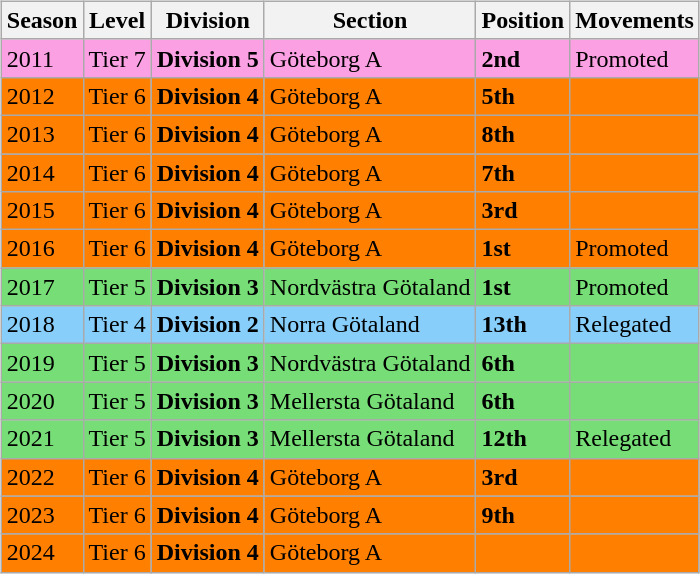<table>
<tr>
<td valign="top" width=0%><br><table class="wikitable">
<tr style="background:#f0f6fa;">
<th><strong>Season</strong></th>
<th><strong>Level</strong></th>
<th><strong>Division</strong></th>
<th><strong>Section</strong></th>
<th><strong>Position</strong></th>
<th><strong>Movements</strong></th>
</tr>
<tr>
<td style="background:#FBA0E3;">2011</td>
<td style="background:#FBA0E3;">Tier 7</td>
<td style="background:#FBA0E3;"><strong>Division 5</strong></td>
<td style="background:#FBA0E3;">Göteborg A</td>
<td style="background:#FBA0E3;"><strong>2nd</strong></td>
<td style="background:#FBA0E3;">Promoted</td>
</tr>
<tr>
<td style="background:#FF7F00;">2012</td>
<td style="background:#FF7F00;">Tier 6</td>
<td style="background:#FF7F00;"><strong>Division 4</strong></td>
<td style="background:#FF7F00;">Göteborg A</td>
<td style="background:#FF7F00;"><strong>5th</strong></td>
<td style="background:#FF7F00;"></td>
</tr>
<tr>
<td style="background:#FF7F00;">2013</td>
<td style="background:#FF7F00;">Tier 6</td>
<td style="background:#FF7F00;"><strong>Division 4</strong></td>
<td style="background:#FF7F00;">Göteborg A</td>
<td style="background:#FF7F00;"><strong>8th</strong></td>
<td style="background:#FF7F00;"></td>
</tr>
<tr>
<td style="background:#FF7F00;">2014</td>
<td style="background:#FF7F00;">Tier 6</td>
<td style="background:#FF7F00;"><strong>Division 4</strong></td>
<td style="background:#FF7F00;">Göteborg A</td>
<td style="background:#FF7F00;"><strong>7th</strong></td>
<td style="background:#FF7F00;"></td>
</tr>
<tr>
<td style="background:#FF7F00;">2015</td>
<td style="background:#FF7F00;">Tier 6</td>
<td style="background:#FF7F00;"><strong>Division 4</strong></td>
<td style="background:#FF7F00;">Göteborg A</td>
<td style="background:#FF7F00;"><strong>3rd</strong></td>
<td style="background:#FF7F00;"></td>
</tr>
<tr>
<td style="background:#FF7F00;">2016</td>
<td style="background:#FF7F00;">Tier 6</td>
<td style="background:#FF7F00;"><strong>Division 4</strong></td>
<td style="background:#FF7F00;">Göteborg A</td>
<td style="background:#FF7F00;"><strong>1st</strong></td>
<td style="background:#FF7F00;">Promoted</td>
</tr>
<tr>
<td style="background:#77DD77;">2017</td>
<td style="background:#77DD77;">Tier 5</td>
<td style="background:#77DD77;"><strong>Division 3</strong></td>
<td style="background:#77DD77;">Nordvästra Götaland</td>
<td style="background:#77DD77;"><strong>1st</strong></td>
<td style="background:#77DD77;">Promoted</td>
</tr>
<tr>
<td style="background:#87CEFA;">2018</td>
<td style="background:#87CEFA;">Tier 4</td>
<td style="background:#87CEFA;"><strong>Division 2</strong></td>
<td style="background:#87CEFA;">Norra Götaland</td>
<td style="background:#87CEFA;"><strong>13th</strong></td>
<td style="background:#87CEFA;">Relegated</td>
</tr>
<tr>
<td style="background:#77DD77;">2019</td>
<td style="background:#77DD77;">Tier 5</td>
<td style="background:#77DD77;"><strong> Division 3</strong></td>
<td style="background:#77DD77;">Nordvästra Götaland</td>
<td style="background:#77DD77;"><strong>6th</strong></td>
<td style="background:#77DD77;"></td>
</tr>
<tr>
<td style="background:#77DD77;">2020</td>
<td style="background:#77DD77;">Tier 5</td>
<td style="background:#77DD77;"><strong>Division 3</strong></td>
<td style="background:#77DD77;">Mellersta Götaland</td>
<td style="background:#77DD77;"><strong>6th</strong></td>
<td style="background:#77DD77;"></td>
</tr>
<tr>
<td style="background:#77DD77;">2021</td>
<td style="background:#77DD77;">Tier 5</td>
<td style="background:#77DD77;"><strong>Division 3</strong></td>
<td style="background:#77DD77;">Mellersta Götaland</td>
<td style="background:#77DD77;"><strong>12th</strong></td>
<td style="background:#77DD77;">Relegated</td>
</tr>
<tr>
<td style="background:#FF7F00;">2022</td>
<td style="background:#FF7F00;">Tier 6</td>
<td style="background:#FF7F00;"><strong>Division 4</strong></td>
<td style="background:#FF7F00;">Göteborg A</td>
<td style="background:#FF7F00;"><strong>3rd</strong></td>
<td style="background:#FF7F00;"></td>
</tr>
<tr>
<td style="background:#FF7F00;">2023</td>
<td style="background:#FF7F00;">Tier 6</td>
<td style="background:#FF7F00;"><strong>Division 4</strong></td>
<td style="background:#FF7F00;">Göteborg A</td>
<td style="background:#FF7F00;"><strong>9th</strong></td>
<td style="background:#FF7F00;"></td>
</tr>
<tr>
<td style="background:#FF7F00;">2024</td>
<td style="background:#FF7F00;">Tier 6</td>
<td style="background:#FF7F00;"><strong>Division 4</strong></td>
<td style="background:#FF7F00;">Göteborg A</td>
<td style="background:#FF7F00;"></td>
<td style="background:#FF7F00;"></td>
</tr>
</table>
</td>
</tr>
</table>
